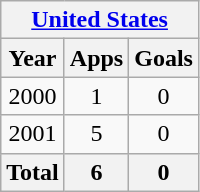<table class="wikitable" style="text-align:center">
<tr>
<th colspan=3><a href='#'>United States</a></th>
</tr>
<tr>
<th>Year</th>
<th>Apps</th>
<th>Goals</th>
</tr>
<tr>
<td>2000</td>
<td>1</td>
<td>0</td>
</tr>
<tr>
<td>2001</td>
<td>5</td>
<td>0</td>
</tr>
<tr>
<th>Total</th>
<th>6</th>
<th>0</th>
</tr>
</table>
